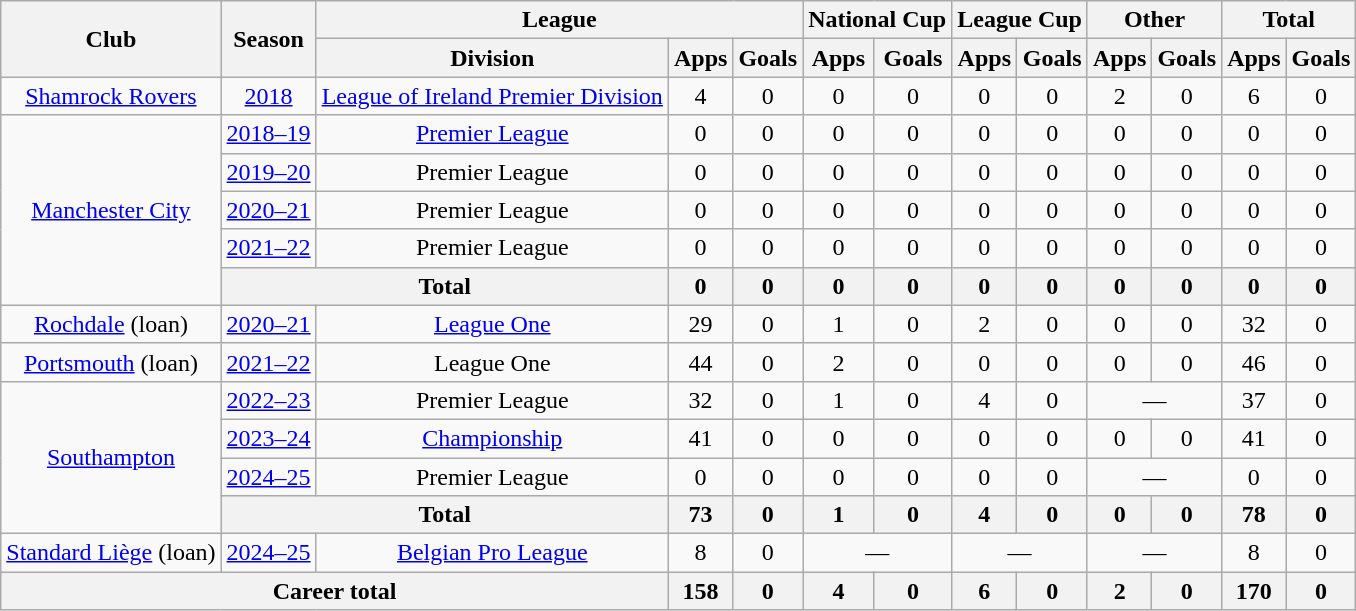<table class="wikitable" style="text-align:center;">
<tr>
<th rowspan="2">Club</th>
<th rowspan="2">Season</th>
<th colspan="3">League</th>
<th colspan="2">National Cup</th>
<th colspan="2">League Cup</th>
<th colspan="2">Other</th>
<th colspan="2">Total</th>
</tr>
<tr>
<th>Division</th>
<th>Apps</th>
<th>Goals</th>
<th>Apps</th>
<th>Goals</th>
<th>Apps</th>
<th>Goals</th>
<th>Apps</th>
<th>Goals</th>
<th>Apps</th>
<th>Goals</th>
</tr>
<tr>
<td><a href='#'>Shamrock Rovers</a></td>
<td><a href='#'>2018</a></td>
<td><a href='#'>League of Ireland Premier Division</a></td>
<td>4</td>
<td>0</td>
<td>0</td>
<td>0</td>
<td>0</td>
<td>0</td>
<td>2</td>
<td>0</td>
<td>6</td>
<td>0</td>
</tr>
<tr>
<td rowspan="5"><a href='#'>Manchester City</a></td>
<td><a href='#'>2018–19</a></td>
<td><a href='#'>Premier League</a></td>
<td>0</td>
<td>0</td>
<td>0</td>
<td>0</td>
<td>0</td>
<td>0</td>
<td>0</td>
<td>0</td>
<td>0</td>
<td>0</td>
</tr>
<tr>
<td><a href='#'>2019–20</a></td>
<td>Premier League</td>
<td>0</td>
<td>0</td>
<td>0</td>
<td>0</td>
<td>0</td>
<td>0</td>
<td>0</td>
<td>0</td>
<td>0</td>
<td>0</td>
</tr>
<tr>
<td><a href='#'>2020–21</a></td>
<td>Premier League</td>
<td>0</td>
<td>0</td>
<td>0</td>
<td>0</td>
<td>0</td>
<td>0</td>
<td>0</td>
<td>0</td>
<td>0</td>
<td>0</td>
</tr>
<tr>
<td><a href='#'>2021–22</a></td>
<td>Premier League</td>
<td>0</td>
<td>0</td>
<td>0</td>
<td>0</td>
<td>0</td>
<td>0</td>
<td>0</td>
<td>0</td>
<td>0</td>
<td>0</td>
</tr>
<tr>
<th colspan="2">Total</th>
<th>0</th>
<th>0</th>
<th>0</th>
<th>0</th>
<th>0</th>
<th>0</th>
<th>0</th>
<th>0</th>
<th>0</th>
<th>0</th>
</tr>
<tr>
<td><a href='#'>Rochdale</a> (loan)</td>
<td><a href='#'>2020–21</a></td>
<td><a href='#'>League One</a></td>
<td>29</td>
<td>0</td>
<td>1</td>
<td>0</td>
<td>2</td>
<td>0</td>
<td>0</td>
<td>0</td>
<td>32</td>
<td>0</td>
</tr>
<tr>
<td><a href='#'>Portsmouth</a> (loan)</td>
<td><a href='#'>2021–22</a></td>
<td>League One</td>
<td>44</td>
<td>0</td>
<td>2</td>
<td>0</td>
<td>0</td>
<td>0</td>
<td>0</td>
<td>0</td>
<td>46</td>
<td>0</td>
</tr>
<tr>
<td rowspan=4><a href='#'>Southampton</a></td>
<td><a href='#'>2022–23</a></td>
<td>Premier League</td>
<td>32</td>
<td>0</td>
<td>1</td>
<td>0</td>
<td>4</td>
<td>0</td>
<td colspan="2">—</td>
<td>37</td>
<td>0</td>
</tr>
<tr>
<td><a href='#'>2023–24</a></td>
<td><a href='#'>Championship</a></td>
<td>41</td>
<td>0</td>
<td>0</td>
<td>0</td>
<td>0</td>
<td>0</td>
<td>0</td>
<td>0</td>
<td>41</td>
<td>0</td>
</tr>
<tr>
<td><a href='#'>2024–25</a></td>
<td>Premier League</td>
<td>0</td>
<td>0</td>
<td>0</td>
<td>0</td>
<td>0</td>
<td>0</td>
<td colspan="2">—</td>
<td>0</td>
<td>0</td>
</tr>
<tr>
<th colspan=2>Total</th>
<th>73</th>
<th>0</th>
<th>1</th>
<th>0</th>
<th>4</th>
<th>0</th>
<th>0</th>
<th>0</th>
<th>78</th>
<th>0</th>
</tr>
<tr>
<td><a href='#'>Standard Liège</a> (loan)</td>
<td><a href='#'>2024–25</a></td>
<td><a href='#'>Belgian Pro League</a></td>
<td>8</td>
<td>0</td>
<td colspan="2">—</td>
<td colspan="2">—</td>
<td colspan="2">—</td>
<td>8</td>
<td>0</td>
</tr>
<tr>
<th colspan="3">Career total</th>
<th>158</th>
<th>0</th>
<th>4</th>
<th>0</th>
<th>6</th>
<th>0</th>
<th>2</th>
<th>0</th>
<th>170</th>
<th>0</th>
</tr>
</table>
